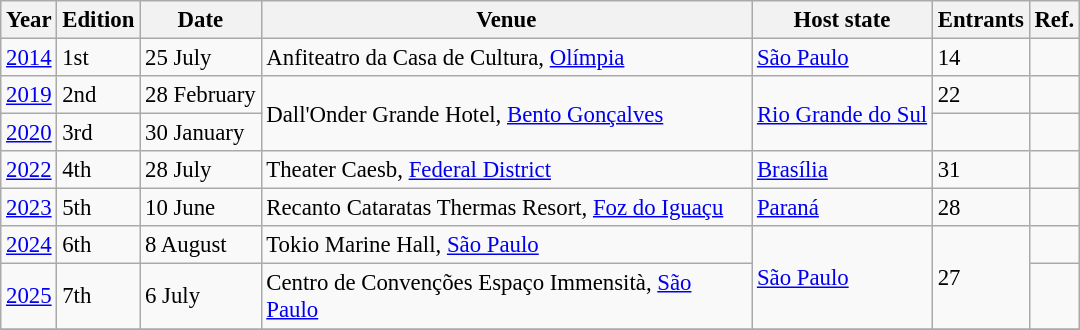<table class="wikitable defaultcenter col3left col4left" style="font-size:95%;">
<tr>
<th>Year</th>
<th>Edition</th>
<th>Date</th>
<th width=320px>Venue</th>
<th>Host state</th>
<th>Entrants</th>
<th>Ref.</th>
</tr>
<tr>
<td><a href='#'>2014</a></td>
<td>1st</td>
<td>25 July</td>
<td>Anfiteatro da Casa de Cultura, <a href='#'>Olímpia</a></td>
<td><a href='#'> São Paulo</a></td>
<td>14</td>
<td></td>
</tr>
<tr>
<td><a href='#'>2019</a></td>
<td>2nd</td>
<td>28 February</td>
<td rowspan=2>Dall'Onder Grande Hotel, <a href='#'>Bento Gonçalves</a></td>
<td rowspan=2><a href='#'>Rio Grande do Sul</a></td>
<td>22</td>
<td></td>
</tr>
<tr>
<td><a href='#'>2020</a></td>
<td>3rd</td>
<td>30 January</td>
<td></td>
<td></td>
</tr>
<tr>
<td><a href='#'>2022</a></td>
<td>4th</td>
<td>28 July</td>
<td>Theater Caesb, <a href='#'>Federal District</a></td>
<td><a href='#'>Brasília</a></td>
<td>31</td>
<td></td>
</tr>
<tr>
<td><a href='#'>2023</a></td>
<td>5th</td>
<td>10 June</td>
<td>Recanto Cataratas Thermas Resort, <a href='#'>Foz do Iguaçu</a></td>
<td><a href='#'> Paraná</a></td>
<td>28</td>
<td></td>
</tr>
<tr>
<td><a href='#'>2024</a></td>
<td>6th</td>
<td>8 August</td>
<td>Tokio Marine Hall, <a href='#'>São Paulo</a></td>
<td rowspan=2><a href='#'> São Paulo</a></td>
<td rowspan=2>27</td>
<td></td>
</tr>
<tr>
<td><a href='#'>2025</a></td>
<td>7th</td>
<td>6 July</td>
<td>Centro de Convenções Espaço Immensità, <a href='#'>São Paulo</a></td>
<td></td>
</tr>
<tr>
</tr>
</table>
